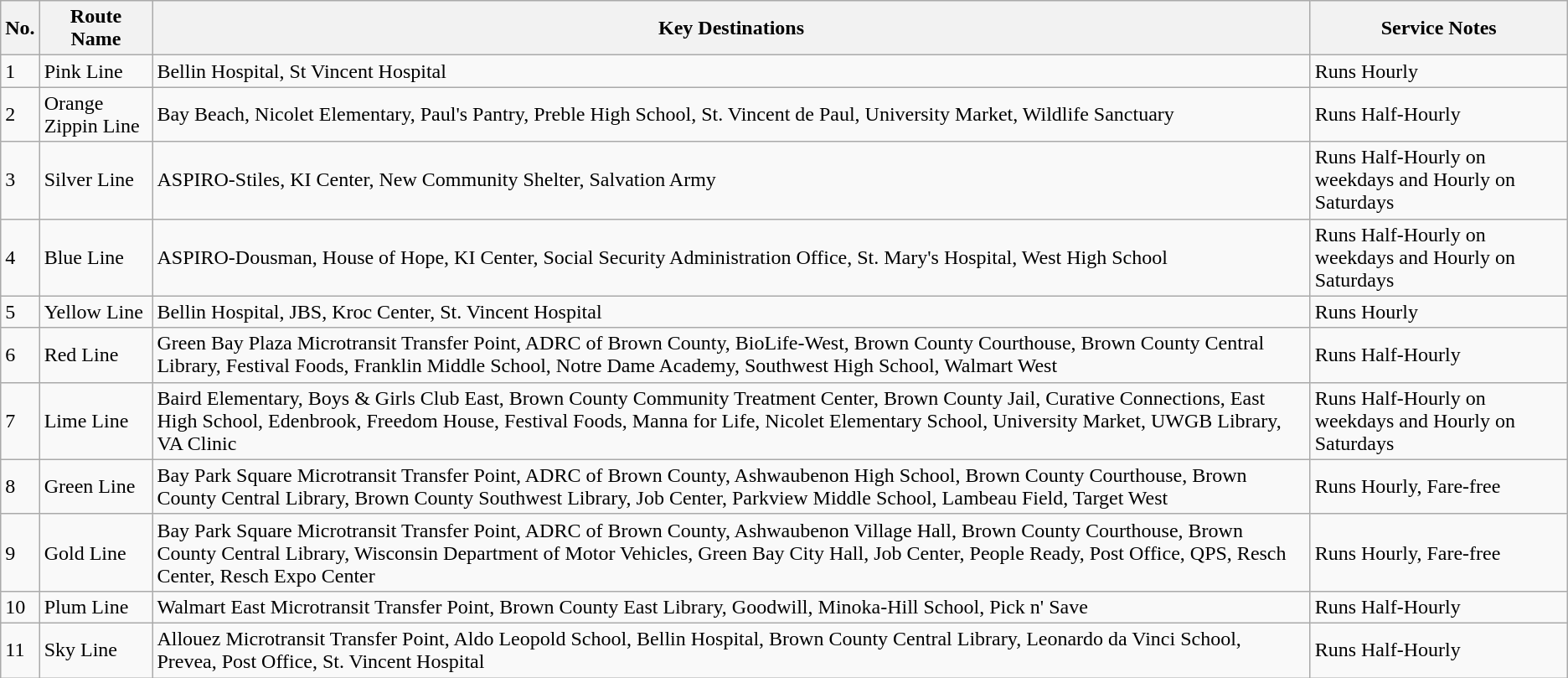<table class="wikitable">
<tr>
<th>No.</th>
<th>Route Name</th>
<th>Key Destinations</th>
<th>Service Notes</th>
</tr>
<tr>
<td>1</td>
<td>Pink Line</td>
<td>Bellin Hospital, St Vincent Hospital</td>
<td>Runs Hourly</td>
</tr>
<tr>
<td>2</td>
<td>Orange Zippin Line</td>
<td>Bay Beach, Nicolet Elementary, Paul's Pantry, Preble High School, St. Vincent de Paul, University Market, Wildlife Sanctuary</td>
<td>Runs Half-Hourly</td>
</tr>
<tr>
<td>3</td>
<td>Silver Line</td>
<td>ASPIRO-Stiles, KI Center, New Community Shelter, Salvation Army</td>
<td>Runs Half-Hourly on weekdays and Hourly on Saturdays</td>
</tr>
<tr>
<td>4</td>
<td>Blue Line</td>
<td>ASPIRO-Dousman, House of Hope, KI Center, Social Security Administration Office, St. Mary's Hospital, West High School</td>
<td>Runs Half-Hourly on weekdays and Hourly on Saturdays</td>
</tr>
<tr>
<td>5</td>
<td>Yellow Line</td>
<td>Bellin Hospital, JBS, Kroc Center, St. Vincent Hospital</td>
<td>Runs Hourly</td>
</tr>
<tr>
<td>6</td>
<td>Red Line</td>
<td>Green Bay Plaza Microtransit Transfer Point, ADRC of Brown County, BioLife-West, Brown County Courthouse, Brown County Central Library, Festival Foods, Franklin Middle School, Notre Dame Academy, Southwest High School, Walmart West</td>
<td>Runs Half-Hourly</td>
</tr>
<tr>
<td>7</td>
<td>Lime Line</td>
<td>Baird Elementary, Boys & Girls Club East, Brown County Community Treatment Center, Brown County Jail, Curative Connections, East High School, Edenbrook, Freedom House, Festival Foods, Manna for Life, Nicolet Elementary School, University Market, UWGB Library, VA Clinic</td>
<td>Runs Half-Hourly on weekdays and Hourly on Saturdays</td>
</tr>
<tr>
<td>8</td>
<td>Green Line</td>
<td>Bay Park Square Microtransit Transfer Point, ADRC of Brown County, Ashwaubenon High School, Brown County Courthouse, Brown County Central Library, Brown County Southwest Library, Job Center, Parkview Middle School, Lambeau Field, Target West</td>
<td>Runs Hourly, Fare-free</td>
</tr>
<tr>
<td>9</td>
<td>Gold Line</td>
<td>Bay Park Square Microtransit Transfer Point, ADRC of Brown County, Ashwaubenon Village Hall, Brown County Courthouse, Brown County Central Library, Wisconsin Department of Motor Vehicles, Green Bay City Hall, Job Center, People Ready, Post Office, QPS, Resch Center, Resch Expo Center</td>
<td>Runs Hourly, Fare-free</td>
</tr>
<tr>
<td>10</td>
<td>Plum Line</td>
<td>Walmart East Microtransit Transfer Point, Brown County East Library, Goodwill, Minoka-Hill School, Pick n' Save</td>
<td>Runs Half-Hourly</td>
</tr>
<tr>
<td>11</td>
<td>Sky Line</td>
<td>Allouez Microtransit Transfer Point, Aldo Leopold School, Bellin Hospital, Brown County Central Library, Leonardo da Vinci School, Prevea, Post Office, St. Vincent Hospital</td>
<td>Runs Half-Hourly</td>
</tr>
</table>
